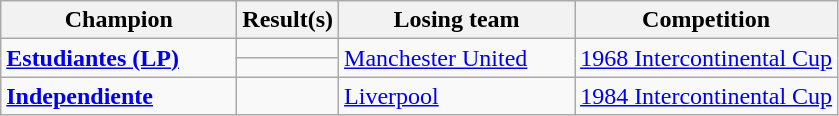<table class="wikitable">
<tr>
<th width=150px>Champion</th>
<th>Result(s)</th>
<th width=150px>Losing team</th>
<th>Competition</th>
</tr>
<tr>
<td rowspan=2> <strong><a href='#'>Estudiantes (LP)</a></strong></td>
<td></td>
<td rowspan=2> <a href='#'>Manchester United</a></td>
<td rowspan=2><a href='#'>1968 Intercontinental Cup</a></td>
</tr>
<tr>
<td></td>
</tr>
<tr>
<td> <strong><a href='#'>Independiente</a></strong></td>
<td></td>
<td> <a href='#'>Liverpool</a></td>
<td><a href='#'>1984 Intercontinental Cup</a></td>
</tr>
</table>
